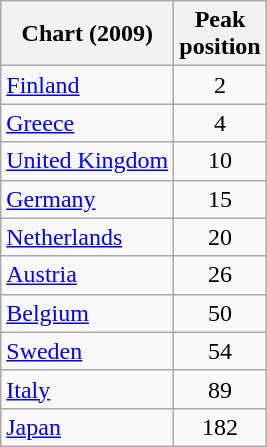<table class="wikitable">
<tr>
<th>Chart (2009)</th>
<th>Peak<br>position</th>
</tr>
<tr>
<td><a href='#'>Finland</a></td>
<td align="center">2</td>
</tr>
<tr>
<td><a href='#'>Greece</a></td>
<td align="center">4</td>
</tr>
<tr>
<td><a href='#'>United Kingdom</a></td>
<td align="center">10</td>
</tr>
<tr>
<td><a href='#'>Germany</a></td>
<td align="center">15</td>
</tr>
<tr>
<td><a href='#'>Netherlands</a></td>
<td align="center">20</td>
</tr>
<tr>
<td><a href='#'>Austria</a></td>
<td align="center">26</td>
</tr>
<tr>
<td><a href='#'>Belgium</a></td>
<td align="center">50</td>
</tr>
<tr>
<td><a href='#'>Sweden</a></td>
<td align="center">54</td>
</tr>
<tr>
<td><a href='#'>Italy</a></td>
<td align="center">89</td>
</tr>
<tr>
<td><a href='#'>Japan</a></td>
<td align="center">182</td>
</tr>
</table>
